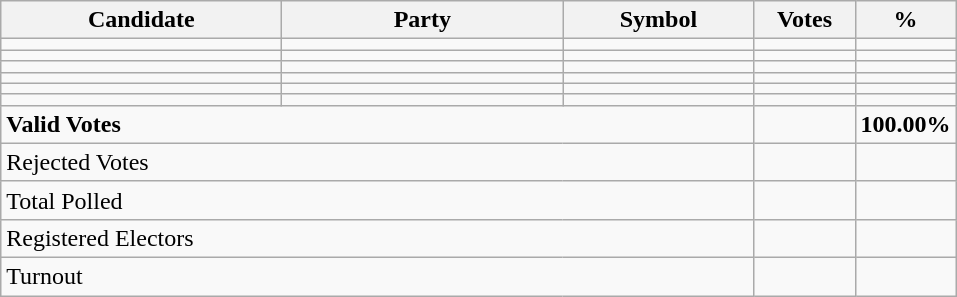<table class="wikitable" border="1" style="text-align:right;">
<tr>
<th align=left width="180">Candidate</th>
<th align=left width="180">Party</th>
<th align=left width="120">Symbol</th>
<th align=left width="60">Votes</th>
<th align=left width="60">%</th>
</tr>
<tr>
<td align=left></td>
<td align=left></td>
<td></td>
<td></td>
<td></td>
</tr>
<tr>
<td align=left></td>
<td align=left></td>
<td></td>
<td></td>
<td></td>
</tr>
<tr>
<td align=left></td>
<td align=left></td>
<td></td>
<td></td>
<td></td>
</tr>
<tr>
<td align=left></td>
<td align=left></td>
<td></td>
<td></td>
<td></td>
</tr>
<tr>
<td align=left></td>
<td align=left></td>
<td></td>
<td></td>
<td></td>
</tr>
<tr>
<td align=left></td>
<td align=left></td>
<td></td>
<td></td>
<td></td>
</tr>
<tr>
<td align=left colspan=3><strong>Valid Votes</strong></td>
<td><strong> </strong></td>
<td><strong>100.00%</strong></td>
</tr>
<tr>
<td align=left colspan=3>Rejected Votes</td>
<td></td>
<td></td>
</tr>
<tr>
<td align=left colspan=3>Total Polled</td>
<td></td>
<td></td>
</tr>
<tr>
<td align=left colspan=3>Registered Electors</td>
<td></td>
<td></td>
</tr>
<tr>
<td align=left colspan=3>Turnout</td>
<td></td>
</tr>
</table>
